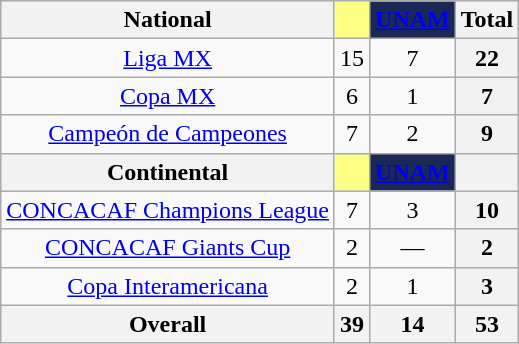<table class="wikitable" style="text-align:center">
<tr>
<th>National</th>
<th style=background-color:#FCFF84;color:#AD9759><a href='#'></a></th>
<th style=background-color:#1A2855;color:#AD9759><a href='#'><span>UNAM</span></a></th>
<th scope="col">Total</th>
</tr>
<tr>
<td><a href='#'>Liga MX</a></td>
<td>15</td>
<td>7</td>
<th>22</th>
</tr>
<tr>
<td><a href='#'>Copa MX</a></td>
<td>6</td>
<td>1</td>
<th>7</th>
</tr>
<tr>
<td><a href='#'>Campeón de Campeones</a></td>
<td>7</td>
<td>2</td>
<th>9</th>
</tr>
<tr>
<th>Continental</th>
<th style=background-color:#FCFF84;color:#AD9759><a href='#'></a></th>
<th style=background-color:#1A2855;color:#AD9759><a href='#'><span>UNAM</span></a></th>
<th></th>
</tr>
<tr>
<td><a href='#'>CONCACAF Champions League</a></td>
<td>7</td>
<td>3</td>
<th>10</th>
</tr>
<tr>
<td><a href='#'>CONCACAF Giants Cup</a></td>
<td>2</td>
<td>—</td>
<th>2</th>
</tr>
<tr>
<td><a href='#'>Copa Interamericana</a></td>
<td>2</td>
<td>1</td>
<th>3</th>
</tr>
<tr>
<th>Overall</th>
<th>39</th>
<th>14</th>
<th>53</th>
</tr>
</table>
